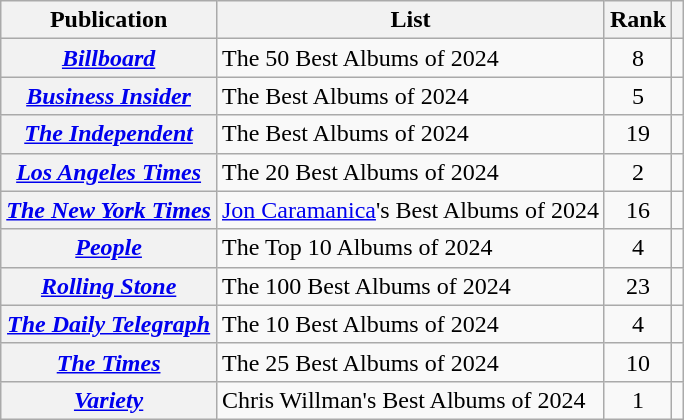<table class="wikitable sortable plainrowheaders">
<tr>
<th scope="col">Publication</th>
<th scope="col">List</th>
<th scope="col">Rank</th>
<th scope="col" class="unsortable"></th>
</tr>
<tr>
<th scope="row"><em><a href='#'>Billboard</a></em></th>
<td>The 50 Best Albums of 2024</td>
<td style="text-align: center;">8</td>
<td style="text-align: center;"></td>
</tr>
<tr>
<th scope="row"><em><a href='#'>Business Insider</a></em></th>
<td>The Best Albums of 2024</td>
<td style="text-align: center;">5</td>
<td style="text-align: center;"></td>
</tr>
<tr>
<th scope="row"><em><a href='#'>The Independent</a></em></th>
<td>The Best Albums of 2024</td>
<td style="text-align: center;">19</td>
<td style="text-align: center;"></td>
</tr>
<tr>
<th scope="row"><em><a href='#'>Los Angeles Times</a></em></th>
<td>The 20 Best Albums of 2024</td>
<td style="text-align: center;">2</td>
<td></td>
</tr>
<tr>
<th scope="row"><em><a href='#'>The New York Times</a></em></th>
<td><a href='#'>Jon Caramanica</a>'s Best Albums of 2024</td>
<td style="text-align: center;">16</td>
<td style="text-align: center;"></td>
</tr>
<tr>
<th scope="row"><em><a href='#'>People</a></em></th>
<td>The Top 10 Albums of 2024</td>
<td style="text-align: center;">4</td>
<td style="text-align: center;"></td>
</tr>
<tr>
<th scope="row"><em><a href='#'>Rolling Stone</a></em></th>
<td>The 100 Best Albums of 2024</td>
<td style="text-align: center;">23</td>
<td style="text-align: center;"></td>
</tr>
<tr>
<th scope="row"><em><a href='#'>The Daily Telegraph</a></em></th>
<td>The 10 Best Albums of 2024</td>
<td style="text-align: center;">4</td>
<td style="text-align: center;"></td>
</tr>
<tr>
<th scope="row"><em><a href='#'>The Times</a></em></th>
<td>The 25 Best Albums of 2024</td>
<td style="text-align: center;">10</td>
<td style="text-align: center;"></td>
</tr>
<tr>
<th scope="row"><em><a href='#'>Variety</a></em></th>
<td>Chris Willman's Best Albums of 2024</td>
<td style="text-align: center;">1</td>
<td style="text-align: center;"></td>
</tr>
</table>
